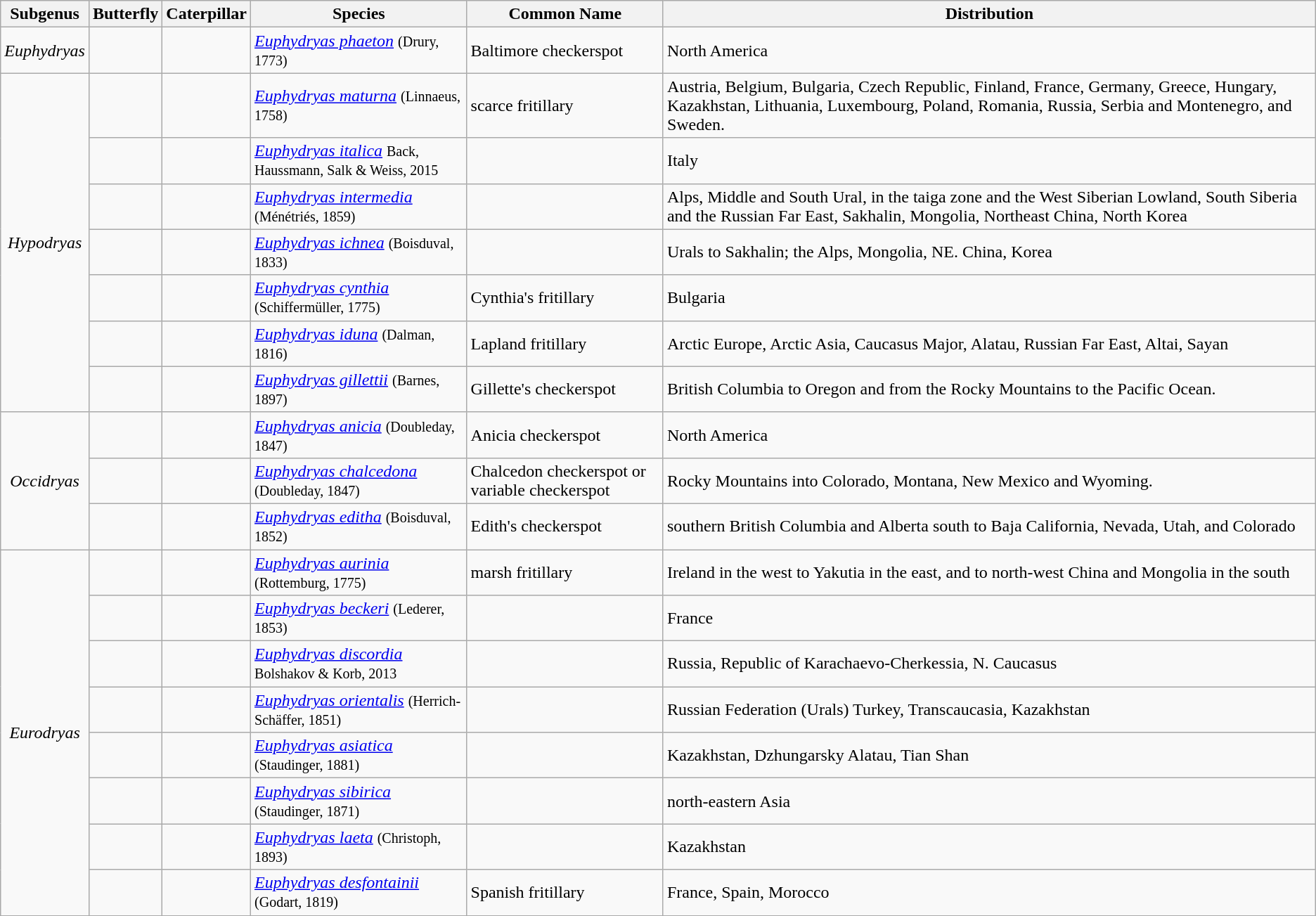<table class="wikitable collapsible">
<tr>
<th>Subgenus</th>
<th>Butterfly</th>
<th>Caterpillar</th>
<th>Species</th>
<th>Common Name</th>
<th>Distribution</th>
</tr>
<tr>
<td rowspan="1" style="text-align:center;"><em>Euphydryas</em></td>
<td></td>
<td></td>
<td><em><a href='#'>Euphydryas phaeton</a></em> <small>(Drury, 1773)</small></td>
<td>Baltimore checkerspot</td>
<td>North America</td>
</tr>
<tr>
<td rowspan="7" style="text-align:center;"><em>Hypodryas</em></td>
<td></td>
<td></td>
<td><em><a href='#'>Euphydryas maturna</a></em> <small>(Linnaeus, 1758)</small></td>
<td>scarce fritillary</td>
<td>Austria, Belgium, Bulgaria, Czech Republic, Finland, France, Germany, Greece, Hungary, Kazakhstan, Lithuania, Luxembourg, Poland, Romania, Russia, Serbia and Montenegro, and Sweden.</td>
</tr>
<tr>
<td></td>
<td></td>
<td><em><a href='#'>Euphydryas italica</a></em> <small>Back, Haussmann, Salk & Weiss, 2015</small></td>
<td></td>
<td>Italy</td>
</tr>
<tr>
<td></td>
<td></td>
<td><em><a href='#'>Euphydryas intermedia</a></em> <small>(Ménétriés, 1859)</small></td>
<td></td>
<td>Alps, Middle and South Ural, in the taiga zone and the West Siberian Lowland, South Siberia and the Russian Far East, Sakhalin, Mongolia, Northeast China, North Korea</td>
</tr>
<tr>
<td></td>
<td></td>
<td><em><a href='#'>Euphydryas ichnea</a></em> <small>(Boisduval, 1833)</small></td>
<td></td>
<td>Urals to Sakhalin; the Alps, Mongolia, NE. China, Korea</td>
</tr>
<tr>
<td></td>
<td></td>
<td><em><a href='#'>Euphydryas cynthia</a></em> <small>(Schiffermüller, 1775)</small></td>
<td>Cynthia's fritillary</td>
<td>Bulgaria</td>
</tr>
<tr>
<td></td>
<td></td>
<td><em><a href='#'>Euphydryas iduna</a></em> <small>(Dalman, 1816)</small></td>
<td>Lapland fritillary</td>
<td>Arctic Europe, Arctic Asia, Caucasus Major, Alatau, Russian Far East, Altai, Sayan</td>
</tr>
<tr>
<td></td>
<td></td>
<td><em><a href='#'>Euphydryas gillettii</a></em> <small>(Barnes, 1897)</small></td>
<td>Gillette's checkerspot</td>
<td>British Columbia to Oregon and from the Rocky Mountains to the Pacific Ocean.</td>
</tr>
<tr>
<td rowspan="3" style="text-align:center;"><em>Occidryas</em></td>
<td></td>
<td></td>
<td><em><a href='#'>Euphydryas anicia</a></em> <small>(Doubleday, 1847)</small></td>
<td>Anicia checkerspot</td>
<td>North America</td>
</tr>
<tr>
<td></td>
<td></td>
<td><em><a href='#'>Euphydryas chalcedona</a></em> <small>(Doubleday, 1847)</small></td>
<td>Chalcedon checkerspot or variable checkerspot</td>
<td>Rocky Mountains into Colorado, Montana, New Mexico and Wyoming.</td>
</tr>
<tr>
<td></td>
<td></td>
<td><em><a href='#'>Euphydryas editha</a></em> <small>(Boisduval, 1852)</small></td>
<td>Edith's checkerspot</td>
<td>southern British Columbia and Alberta south to Baja California, Nevada, Utah, and Colorado</td>
</tr>
<tr>
<td rowspan="8" style="text-align:center;"><em>Eurodryas</em></td>
<td></td>
<td></td>
<td><em><a href='#'>Euphydryas aurinia</a></em> <small>(Rottemburg, 1775)</small></td>
<td>marsh fritillary</td>
<td>Ireland in the west to Yakutia in the east, and to north-west China and Mongolia in the south</td>
</tr>
<tr>
<td></td>
<td></td>
<td><em><a href='#'>Euphydryas beckeri</a></em> <small>(Lederer, 1853)</small></td>
<td></td>
<td>France</td>
</tr>
<tr>
<td></td>
<td></td>
<td><em><a href='#'>Euphydryas discordia</a></em> <small>Bolshakov & Korb, 2013 </small></td>
<td></td>
<td>Russia, Republic of Karachaevo-Cherkessia, N. Caucasus</td>
</tr>
<tr>
<td></td>
<td></td>
<td><em><a href='#'>Euphydryas orientalis</a></em> <small>(Herrich-Schäffer, 1851)</small></td>
<td></td>
<td>Russian Federation (Urals) Turkey, Transcaucasia, Kazakhstan</td>
</tr>
<tr>
<td></td>
<td></td>
<td><em><a href='#'>Euphydryas asiatica</a></em> <small>(Staudinger, 1881)</small></td>
<td></td>
<td>Kazakhstan, Dzhungarsky Alatau, Tian Shan</td>
</tr>
<tr>
<td></td>
<td></td>
<td><em><a href='#'>Euphydryas sibirica</a></em> <small>(Staudinger, 1871)</small></td>
<td></td>
<td>north-eastern Asia</td>
</tr>
<tr>
<td></td>
<td></td>
<td><em><a href='#'>Euphydryas laeta</a></em> <small>(Christoph, 1893)</small></td>
<td></td>
<td>Kazakhstan</td>
</tr>
<tr>
<td></td>
<td></td>
<td><em><a href='#'>Euphydryas desfontainii</a></em> <small>(Godart, 1819)</small></td>
<td>Spanish fritillary</td>
<td>France, Spain, Morocco</td>
</tr>
<tr>
</tr>
</table>
